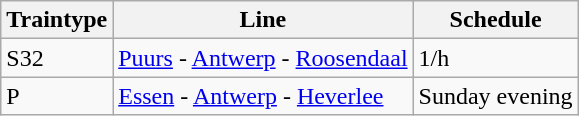<table class="wikitable">
<tr>
<th>Traintype</th>
<th>Line</th>
<th>Schedule</th>
</tr>
<tr>
<td>S32</td>
<td><a href='#'>Puurs</a> - <a href='#'>Antwerp</a> - <a href='#'>Roosendaal</a></td>
<td>1/h</td>
</tr>
<tr>
<td>P</td>
<td><a href='#'>Essen</a> - <a href='#'>Antwerp</a> - <a href='#'>Heverlee</a></td>
<td>Sunday evening</td>
</tr>
</table>
